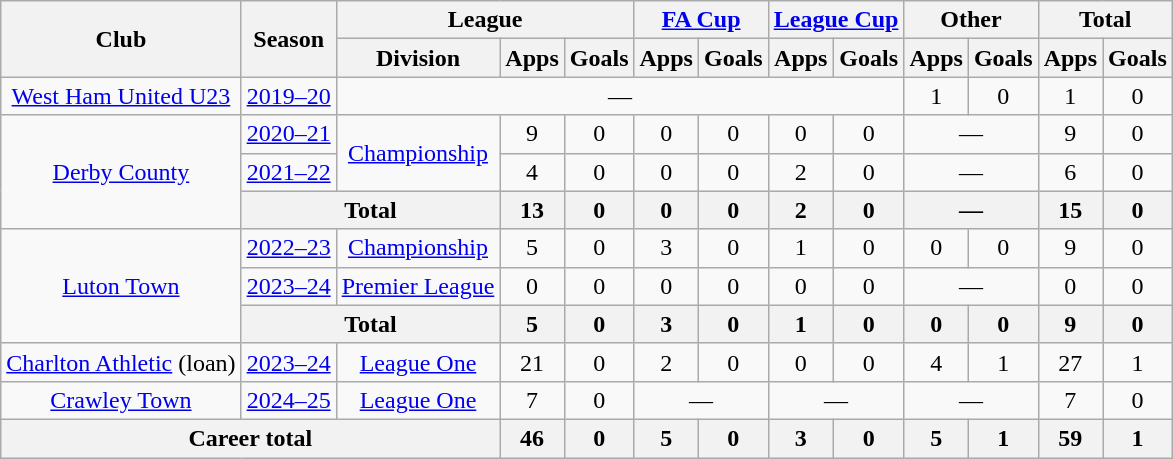<table class="wikitable" style="text-align:center">
<tr>
<th rowspan="2">Club</th>
<th rowspan="2">Season</th>
<th colspan="3">League</th>
<th colspan="2"><a href='#'>FA Cup</a></th>
<th colspan="2"><a href='#'>League Cup</a></th>
<th colspan="2">Other</th>
<th colspan="2">Total</th>
</tr>
<tr>
<th>Division</th>
<th>Apps</th>
<th>Goals</th>
<th>Apps</th>
<th>Goals</th>
<th>Apps</th>
<th>Goals</th>
<th>Apps</th>
<th>Goals</th>
<th>Apps</th>
<th>Goals</th>
</tr>
<tr>
<td><a href='#'>West Ham United U23</a></td>
<td><a href='#'>2019–20</a></td>
<td colspan="7">—</td>
<td>1</td>
<td>0</td>
<td>1</td>
<td>0</td>
</tr>
<tr>
<td rowspan="3"><a href='#'>Derby County</a></td>
<td><a href='#'>2020–21</a></td>
<td rowspan="2"><a href='#'>Championship</a></td>
<td>9</td>
<td>0</td>
<td>0</td>
<td>0</td>
<td>0</td>
<td>0</td>
<td colspan="2">—</td>
<td>9</td>
<td>0</td>
</tr>
<tr>
<td><a href='#'>2021–22</a></td>
<td>4</td>
<td>0</td>
<td>0</td>
<td>0</td>
<td>2</td>
<td>0</td>
<td colspan="2">—</td>
<td>6</td>
<td>0</td>
</tr>
<tr>
<th colspan="2">Total</th>
<th>13</th>
<th>0</th>
<th>0</th>
<th>0</th>
<th>2</th>
<th>0</th>
<th colspan="2">—</th>
<th>15</th>
<th>0</th>
</tr>
<tr>
<td rowspan="3"><a href='#'>Luton Town</a></td>
<td><a href='#'>2022–23</a></td>
<td><a href='#'>Championship</a></td>
<td>5</td>
<td>0</td>
<td>3</td>
<td>0</td>
<td>1</td>
<td>0</td>
<td>0</td>
<td>0</td>
<td>9</td>
<td>0</td>
</tr>
<tr>
<td><a href='#'>2023–24</a></td>
<td><a href='#'>Premier League</a></td>
<td>0</td>
<td>0</td>
<td>0</td>
<td>0</td>
<td>0</td>
<td>0</td>
<td colspan="2">—</td>
<td>0</td>
<td>0</td>
</tr>
<tr>
<th colspan="2">Total</th>
<th>5</th>
<th>0</th>
<th>3</th>
<th>0</th>
<th>1</th>
<th>0</th>
<th>0</th>
<th>0</th>
<th>9</th>
<th>0</th>
</tr>
<tr>
<td><a href='#'>Charlton Athletic</a> (loan)</td>
<td><a href='#'>2023–24</a></td>
<td><a href='#'>League One</a></td>
<td>21</td>
<td>0</td>
<td>2</td>
<td>0</td>
<td>0</td>
<td>0</td>
<td>4</td>
<td>1</td>
<td>27</td>
<td>1</td>
</tr>
<tr>
<td><a href='#'>Crawley Town</a></td>
<td><a href='#'>2024–25</a></td>
<td><a href='#'>League One</a></td>
<td>7</td>
<td>0</td>
<td colspan="2">—</td>
<td colspan="2">—</td>
<td colspan="2">—</td>
<td>7</td>
<td>0</td>
</tr>
<tr>
<th colspan="3">Career total</th>
<th>46</th>
<th>0</th>
<th>5</th>
<th>0</th>
<th>3</th>
<th>0</th>
<th>5</th>
<th>1</th>
<th>59</th>
<th>1</th>
</tr>
</table>
